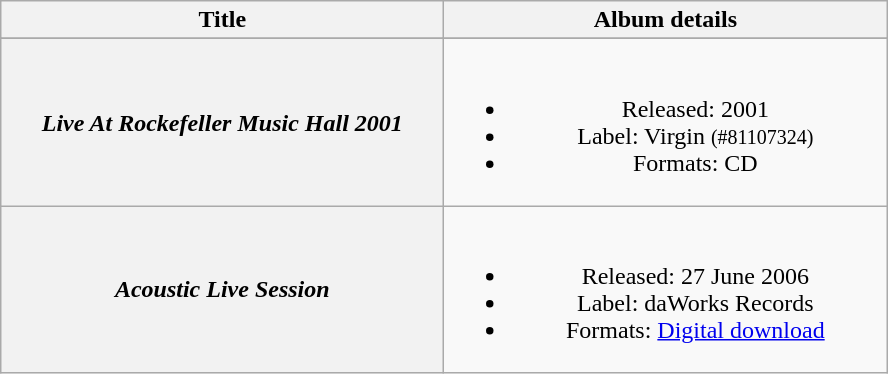<table class="wikitable plainrowheaders" style="text-align:center;">
<tr>
<th style="width:18em;">Title</th>
<th style="width:18em;">Album details</th>
</tr>
<tr>
</tr>
<tr>
<th scope="row"><em>Live At Rockefeller Music Hall 2001</em></th>
<td><br><ul><li>Released: 2001</li><li>Label: Virgin <small>(#81107324)</small></li><li>Formats: CD</li></ul></td>
</tr>
<tr>
<th scope="row"><em>Acoustic Live Session</em></th>
<td><br><ul><li>Released: 27 June 2006</li><li>Label: daWorks Records</li><li>Formats: <a href='#'>Digital download</a></li></ul></td>
</tr>
</table>
